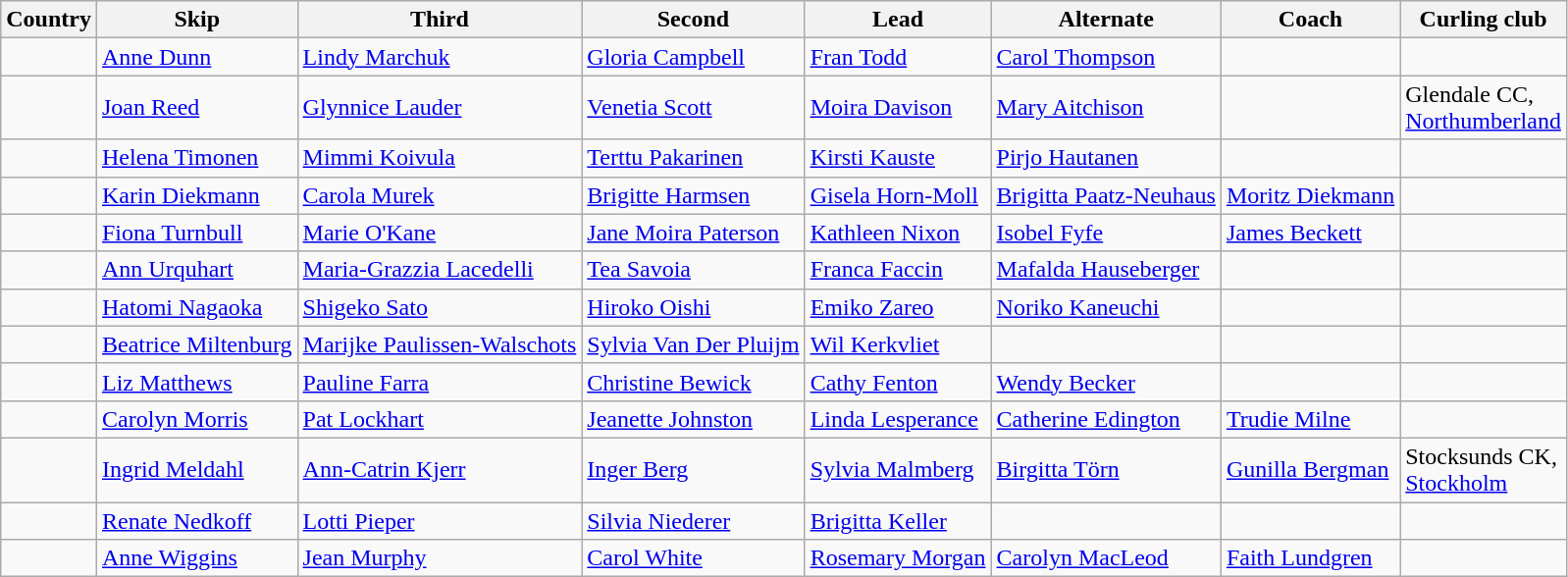<table class="wikitable">
<tr>
<th>Country</th>
<th>Skip</th>
<th>Third</th>
<th>Second</th>
<th>Lead</th>
<th>Alternate</th>
<th>Coach</th>
<th>Curling club</th>
</tr>
<tr>
<td></td>
<td><a href='#'>Anne Dunn</a></td>
<td><a href='#'>Lindy Marchuk</a></td>
<td><a href='#'>Gloria Campbell</a></td>
<td><a href='#'>Fran Todd</a></td>
<td><a href='#'>Carol Thompson</a></td>
<td></td>
<td></td>
</tr>
<tr>
<td></td>
<td><a href='#'>Joan Reed</a></td>
<td><a href='#'>Glynnice Lauder</a></td>
<td><a href='#'>Venetia Scott</a></td>
<td><a href='#'>Moira Davison</a></td>
<td><a href='#'>Mary Aitchison</a></td>
<td></td>
<td>Glendale CC,<br><a href='#'>Northumberland</a></td>
</tr>
<tr>
<td></td>
<td><a href='#'>Helena Timonen</a></td>
<td><a href='#'>Mimmi Koivula</a></td>
<td><a href='#'>Terttu Pakarinen</a></td>
<td><a href='#'>Kirsti Kauste</a></td>
<td><a href='#'>Pirjo Hautanen</a></td>
<td></td>
<td></td>
</tr>
<tr>
<td></td>
<td><a href='#'>Karin Diekmann</a></td>
<td><a href='#'>Carola Murek</a></td>
<td><a href='#'>Brigitte Harmsen</a></td>
<td><a href='#'>Gisela Horn-Moll</a></td>
<td><a href='#'>Brigitta Paatz-Neuhaus</a></td>
<td><a href='#'>Moritz Diekmann</a></td>
<td></td>
</tr>
<tr>
<td></td>
<td><a href='#'>Fiona Turnbull</a></td>
<td><a href='#'>Marie O'Kane</a></td>
<td><a href='#'>Jane Moira Paterson</a></td>
<td><a href='#'>Kathleen Nixon</a></td>
<td><a href='#'>Isobel Fyfe</a></td>
<td><a href='#'>James Beckett</a></td>
<td></td>
</tr>
<tr>
<td></td>
<td><a href='#'>Ann Urquhart</a></td>
<td><a href='#'>Maria-Grazzia Lacedelli</a></td>
<td><a href='#'>Tea Savoia</a></td>
<td><a href='#'>Franca Faccin</a></td>
<td><a href='#'>Mafalda Hauseberger</a></td>
<td></td>
<td></td>
</tr>
<tr>
<td></td>
<td><a href='#'>Hatomi Nagaoka</a></td>
<td><a href='#'>Shigeko Sato</a></td>
<td><a href='#'>Hiroko Oishi</a></td>
<td><a href='#'>Emiko Zareo</a></td>
<td><a href='#'>Noriko Kaneuchi</a></td>
<td></td>
<td></td>
</tr>
<tr>
<td></td>
<td><a href='#'>Beatrice Miltenburg</a></td>
<td><a href='#'>Marijke Paulissen-Walschots</a></td>
<td><a href='#'>Sylvia Van Der Pluijm</a></td>
<td><a href='#'>Wil Kerkvliet</a></td>
<td></td>
<td></td>
<td></td>
</tr>
<tr>
<td></td>
<td><a href='#'>Liz Matthews</a></td>
<td><a href='#'>Pauline Farra</a></td>
<td><a href='#'>Christine Bewick</a></td>
<td><a href='#'>Cathy Fenton</a></td>
<td><a href='#'>Wendy Becker</a></td>
<td></td>
<td></td>
</tr>
<tr>
<td></td>
<td><a href='#'>Carolyn Morris</a></td>
<td><a href='#'>Pat Lockhart</a></td>
<td><a href='#'>Jeanette Johnston</a></td>
<td><a href='#'>Linda Lesperance</a></td>
<td><a href='#'>Catherine Edington</a></td>
<td><a href='#'>Trudie Milne</a></td>
<td></td>
</tr>
<tr>
<td></td>
<td><a href='#'>Ingrid Meldahl</a></td>
<td><a href='#'>Ann-Catrin Kjerr</a></td>
<td><a href='#'>Inger Berg</a></td>
<td><a href='#'>Sylvia Malmberg</a></td>
<td><a href='#'>Birgitta Törn</a></td>
<td><a href='#'>Gunilla Bergman</a></td>
<td>Stocksunds CK,<br><a href='#'>Stockholm</a></td>
</tr>
<tr>
<td></td>
<td><a href='#'>Renate Nedkoff</a></td>
<td><a href='#'>Lotti Pieper</a></td>
<td><a href='#'>Silvia Niederer</a></td>
<td><a href='#'>Brigitta Keller</a></td>
<td></td>
<td></td>
<td></td>
</tr>
<tr>
<td></td>
<td><a href='#'>Anne Wiggins</a></td>
<td><a href='#'>Jean Murphy</a></td>
<td><a href='#'>Carol White</a></td>
<td><a href='#'>Rosemary Morgan</a></td>
<td><a href='#'>Carolyn MacLeod</a></td>
<td><a href='#'>Faith Lundgren</a></td>
<td></td>
</tr>
</table>
